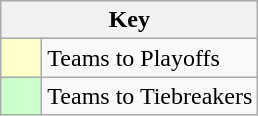<table class="wikitable" style="text-align: center;">
<tr>
<th colspan=2>Key</th>
</tr>
<tr>
<td style="background:#ffffcc; width:20px;"></td>
<td align=left>Teams to Playoffs</td>
</tr>
<tr>
<td style="background:#ccffcc; width:20px;"></td>
<td align=left>Teams to Tiebreakers</td>
</tr>
</table>
